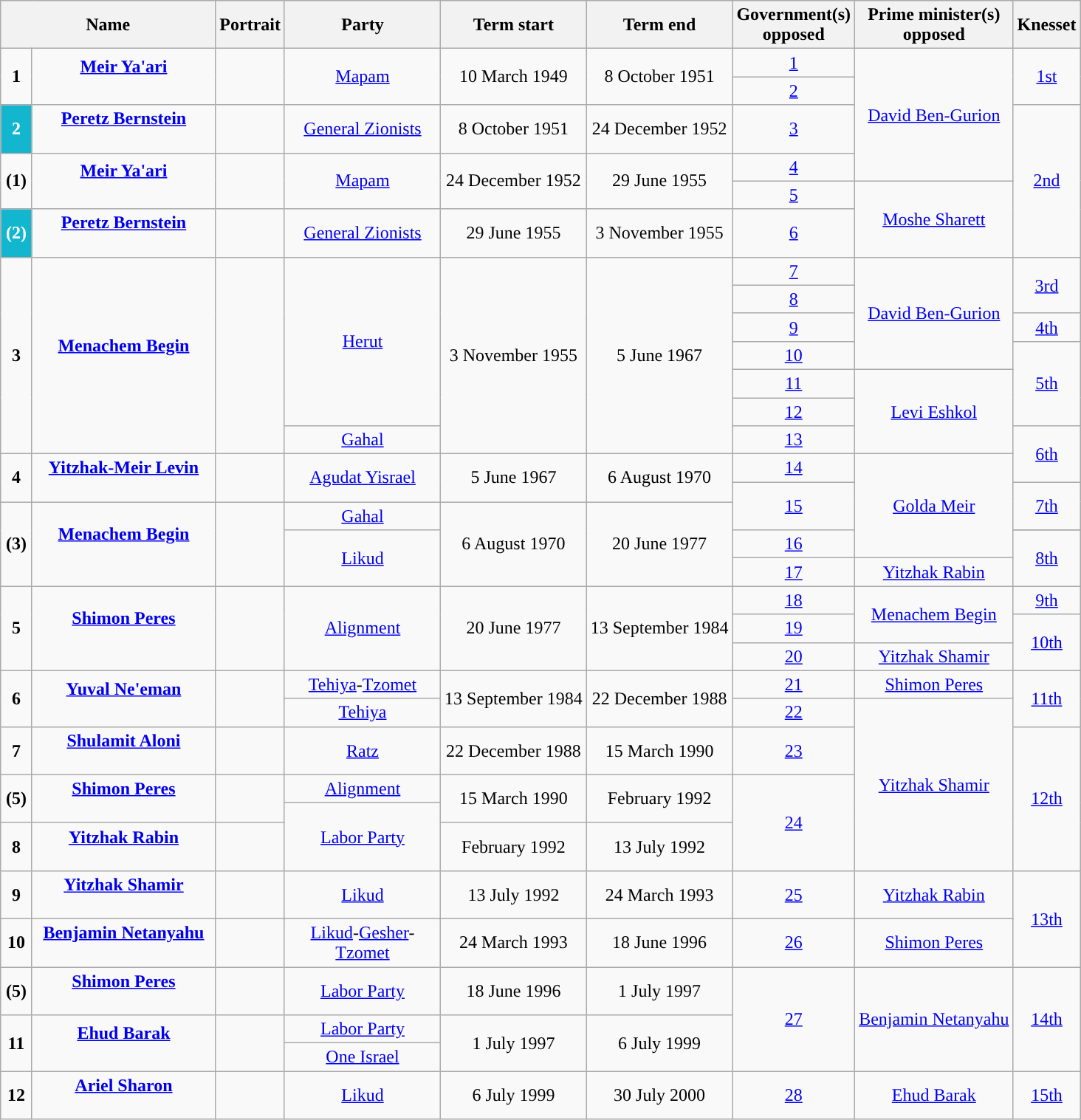<table class=wikitable style=text-align:center>
<tr>
<th style="width: 140pt;" colspan=2>Name<br></th>
<th>Portrait</th>
<th style="width: 100pt;">Party</th>
<th>Term start</th>
<th>Term end</th>
<th>Government(s)<br>opposed</th>
<th>Prime minister(s)<br>opposed</th>
<th>Knesset</th>
</tr>
<tr>
<td rowspan=2 style="background:"><strong>1</strong></td>
<td rowspan=2><strong><a href='#'>Meir Ya'ari</a></strong><br><br></td>
<td rowspan="2"></td>
<td rowspan=2><a href='#'>Mapam</a></td>
<td rowspan=2 nowrap>10 March 1949</td>
<td rowspan=2 nowrap>8 October 1951</td>
<td><a href='#'>1</a></td>
<td rowspan=4><a href='#'>David Ben-Gurion</a><br></td>
<td rowspan=2><a href='#'>1st</a></td>
</tr>
<tr>
<td><a href='#'>2</a></td>
</tr>
<tr>
<td style="background:#12B6CF; color:white;"><strong>2</strong></td>
<td><strong><a href='#'>Peretz Bernstein</a></strong><br><br></td>
<td></td>
<td><a href='#'>General Zionists</a></td>
<td nowrap>8 October 1951</td>
<td nowrap>24 December 1952</td>
<td><a href='#'>3</a></td>
<td rowspan=4><a href='#'>2nd</a></td>
</tr>
<tr>
<td rowspan=2 style="background:"><strong>(1)</strong></td>
<td rowspan=2><strong><a href='#'>Meir Ya'ari</a></strong><br><br></td>
<td rowspan=2></td>
<td rowspan=2><a href='#'>Mapam</a></td>
<td rowspan=2 nowrap>24 December 1952</td>
<td rowspan=2 nowrap>29 June 1955</td>
<td><a href='#'>4</a></td>
</tr>
<tr>
<td><a href='#'>5</a></td>
<td rowspan=2><a href='#'>Moshe Sharett</a><br></td>
</tr>
<tr>
<td style="background:#12B6CF; color:white;"><strong>(2)</strong></td>
<td><strong><a href='#'>Peretz Bernstein</a></strong><br><br></td>
<td></td>
<td><a href='#'>General Zionists</a></td>
<td nowrap>29 June 1955</td>
<td nowrap>3 November 1955</td>
<td><a href='#'>6</a></td>
</tr>
<tr>
<td rowspan=7 style="background:"><strong>3</strong></td>
<td rowspan=7><strong><a href='#'>Menachem Begin</a></strong><br><br></td>
<td rowspan=7></td>
<td rowspan=6><a href='#'>Herut</a></td>
<td rowspan=7 nowrap>3 November 1955</td>
<td rowspan=7 nowrap>5 June 1967</td>
<td><a href='#'>7</a></td>
<td rowspan=4><a href='#'>David Ben-Gurion</a><br></td>
<td rowspan=2><a href='#'>3rd</a></td>
</tr>
<tr>
<td><a href='#'>8</a></td>
</tr>
<tr>
<td><a href='#'>9</a></td>
<td><a href='#'>4th</a></td>
</tr>
<tr>
<td><a href='#'>10</a></td>
<td rowspan=3><a href='#'>5th</a></td>
</tr>
<tr>
<td><a href='#'>11</a></td>
<td rowspan=3><a href='#'>Levi Eshkol</a><br></td>
</tr>
<tr>
<td><a href='#'>12</a></td>
</tr>
<tr>
<td><a href='#'>Gahal</a><br></td>
<td><a href='#'>13</a></td>
<td rowspan=2><a href='#'>6th</a></td>
</tr>
<tr>
<td rowspan=2 style="background:"><strong>4</strong></td>
<td rowspan=2><strong><a href='#'>Yitzhak-Meir Levin</a></strong><br><br></td>
<td rowspan=2></td>
<td rowspan=2><a href='#'>Agudat Yisrael</a></td>
<td rowspan=2 nowrap>5 June 1967</td>
<td rowspan=2 nowrap>6 August 1970</td>
<td><a href='#'>14</a></td>
<td rowspan=5><a href='#'>Golda Meir</a><br></td>
</tr>
<tr>
<td rowspan=3><a href='#'>15</a></td>
<td rowspan=2><a href='#'>7th</a></td>
</tr>
<tr>
<td rowspan=4 style="background:"><strong>(3)</strong></td>
<td rowspan=4><strong><a href='#'>Menachem Begin</a></strong><br><br></td>
<td rowspan=4></td>
<td><a href='#'>Gahal</a><br></td>
<td rowspan=4 nowrap>6 August 1970</td>
<td rowspan=4 nowrap>20 June 1977</td>
</tr>
<tr>
<td rowspan=3><a href='#'>Likud</a><br></td>
</tr>
<tr>
<td><a href='#'>16</a></td>
<td rowspan=2><a href='#'>8th</a></td>
</tr>
<tr>
<td><a href='#'>17</a></td>
<td><a href='#'>Yitzhak Rabin</a><br></td>
</tr>
<tr>
<td rowspan=3 style="background:"><strong>5</strong></td>
<td rowspan=3><strong><a href='#'>Shimon Peres</a></strong><br><br></td>
<td rowspan=3></td>
<td rowspan=3><a href='#'>Alignment</a><br></td>
<td rowspan=3 nowrap>20 June 1977</td>
<td rowspan=3 nowrap>13 September 1984</td>
<td><a href='#'>18</a></td>
<td rowspan=2><a href='#'>Menachem Begin</a><br></td>
<td><a href='#'>9th</a></td>
</tr>
<tr>
<td><a href='#'>19</a></td>
<td rowspan=2><a href='#'>10th</a></td>
</tr>
<tr>
<td><a href='#'>20</a></td>
<td><a href='#'>Yitzhak Shamir</a><br></td>
</tr>
<tr>
<td rowspan=3 style="background:"><strong>6</strong></td>
<td rowspan=3><strong><a href='#'>Yuval Ne'eman</a></strong><br><br></td>
<td rowspan=3></td>
<td rowspan=2><a href='#'>Tehiya</a>-<a href='#'>Tzomet</a><br></td>
<td rowspan=3 nowrap>13 September 1984</td>
<td rowspan=3 nowrap>22 December 1988</td>
<td><a href='#'>21</a></td>
<td><a href='#'>Shimon Peres</a><br></td>
<td rowspan=3><a href='#'>11th</a></td>
</tr>
<tr>
<td rowspan=2><a href='#'>22</a></td>
<td rowspan=6><a href='#'>Yitzhak Shamir</a><br></td>
</tr>
<tr>
<td><a href='#'>Tehiya</a></td>
</tr>
<tr>
<td style="background:"><strong>7</strong></td>
<td><strong><a href='#'>Shulamit Aloni</a></strong><br><br></td>
<td></td>
<td><a href='#'>Ratz</a></td>
<td nowrap>22 December 1988</td>
<td nowrap>15 March 1990</td>
<td><a href='#'>23</a></td>
<td rowspan=4><a href='#'>12th</a></td>
</tr>
<tr>
<td rowspan=2 style="background:"><strong>(5)</strong></td>
<td rowspan=2><strong><a href='#'>Shimon Peres</a></strong><br><br></td>
<td rowspan=2></td>
<td><a href='#'>Alignment</a><br></td>
<td rowspan=2 nowrap>15 March 1990</td>
<td rowspan=2 nowrap>February 1992</td>
<td rowspan=3><a href='#'>24</a></td>
</tr>
<tr>
<td rowspan=2><a href='#'>Labor Party</a></td>
</tr>
<tr>
<td style="background:"><strong>8</strong></td>
<td><strong><a href='#'>Yitzhak Rabin</a></strong><br><br></td>
<td></td>
<td nowrap>February 1992</td>
<td nowrap>13 July 1992</td>
</tr>
<tr>
<td style="background:"><strong>9</strong></td>
<td><strong><a href='#'>Yitzhak Shamir</a></strong><br><br></td>
<td></td>
<td rowspan=3><a href='#'>Likud</a></td>
<td nowrap>13 July 1992</td>
<td nowrap>24 March 1993</td>
<td rowspan=2><a href='#'>25</a></td>
<td rowspan=2><a href='#'>Yitzhak Rabin</a><br></td>
<td rowspan=4><a href='#'>13th</a></td>
</tr>
<tr>
<td rowspan=3 style="background:"><strong>10</strong></td>
<td rowspan=3><strong><a href='#'>Benjamin Netanyahu</a></strong><br><br></td>
<td rowspan=3></td>
<td rowspan=3 nowrap>24 March 1993</td>
<td rowspan=3 nowrap>18 June 1996</td>
</tr>
<tr>
<td rowspan=2><a href='#'>26</a></td>
<td rowspan=2><a href='#'>Shimon Peres</a><br></td>
</tr>
<tr>
<td><a href='#'>Likud</a>-<a href='#'>Gesher</a>-<a href='#'>Tzomet</a><br></td>
</tr>
<tr>
<td style="background:"><strong>(5)</strong></td>
<td><strong><a href='#'>Shimon Peres</a></strong><br><br></td>
<td></td>
<td><a href='#'>Labor Party</a></td>
<td nowrap>18 June 1996</td>
<td nowrap>1 July 1997</td>
<td rowspan=3><a href='#'>27</a></td>
<td rowspan=3><a href='#'>Benjamin Netanyahu</a><br></td>
<td rowspan=3><a href='#'>14th</a></td>
</tr>
<tr>
<td rowspan=2 style="background:"><strong>11</strong></td>
<td rowspan=2><strong><a href='#'>Ehud Barak</a></strong><br><br></td>
<td rowspan=2></td>
<td><a href='#'>Labor Party</a></td>
<td rowspan=2 nowrap>1 July 1997</td>
<td rowspan=2 nowrap>6 July 1999</td>
</tr>
<tr>
<td><a href='#'>One Israel</a><br></td>
</tr>
<tr>
<td style="background:"><strong>12</strong></td>
<td><strong><a href='#'>Ariel Sharon</a></strong><br><br></td>
<td></td>
<td><a href='#'>Likud</a></td>
<td nowrap>6 July 1999</td>
<td nowrap>30 July 2000</td>
<td><a href='#'>28</a></td>
<td><a href='#'>Ehud Barak</a><br></td>
<td><a href='#'>15th</a></td>
</tr>
</table>
